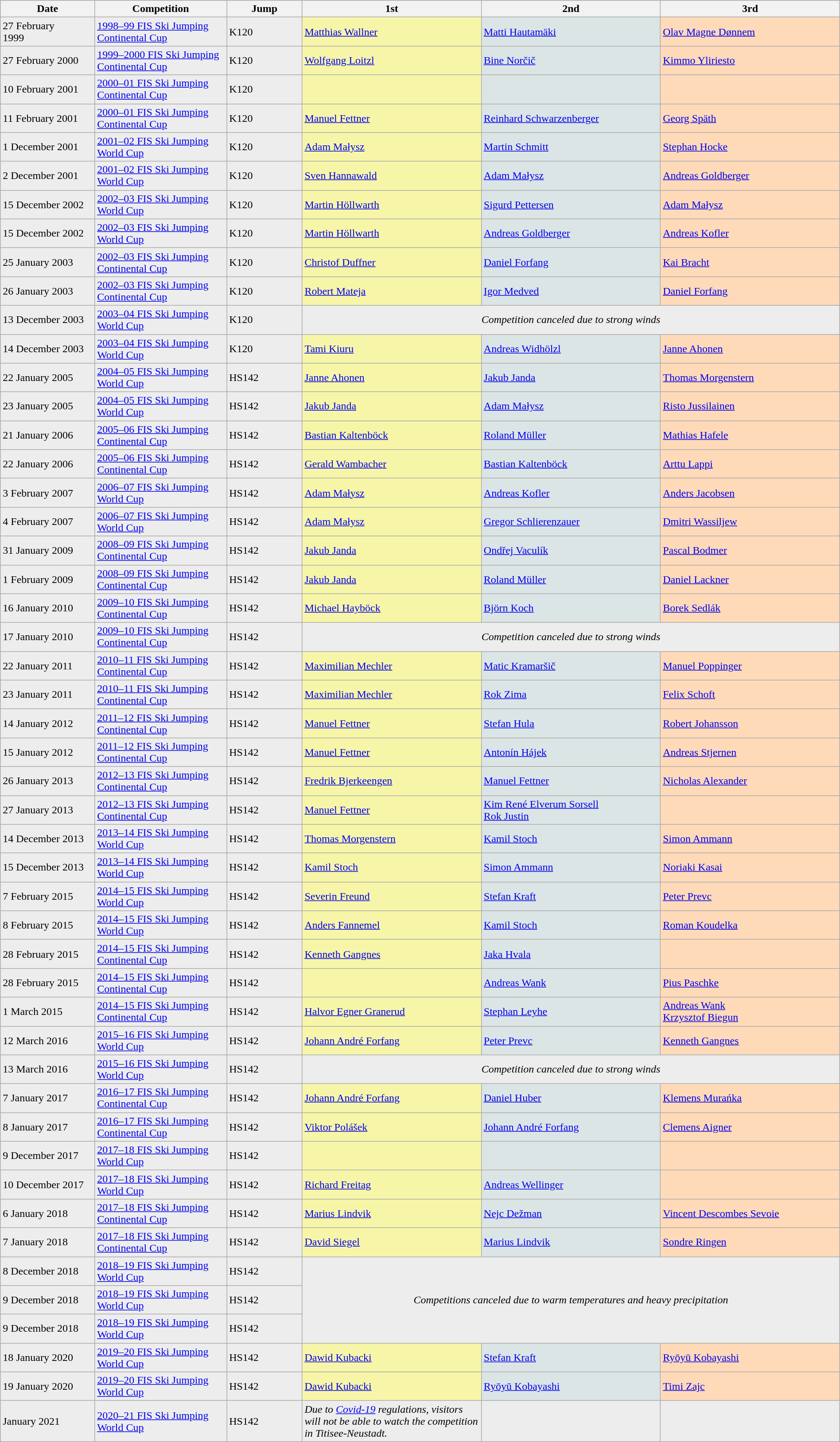<table class="wikitable sortable" style="background:#EDEDED; width:100%;">
<tr style="background:#CEDAF2">
<th style="width:10%;">Date</th>
<th style="width:14%;">Competition</th>
<th style="width:8%;">Jump</th>
<th style="width:19%;" class="unsortable">1st</th>
<th style="width:19%;" class="unsortable">2nd</th>
<th style="width:19%;" class="unsortable">3rd</th>
</tr>
<tr>
<td>27 February<br>1999</td>
<td><a href='#'>1998–99 FIS Ski Jumping Continental Cup</a></td>
<td>K120</td>
<td bgcolor="#F7F6A8"> <a href='#'>Matthias Wallner</a></td>
<td bgcolor="#DCE5E5"> <a href='#'>Matti Hautamäki</a></td>
<td bgcolor="#FFDAB9"> <a href='#'>Olav Magne Dønnem</a></td>
</tr>
<tr>
<td>27 February 2000</td>
<td><a href='#'>1999–2000 FIS Ski Jumping Continental Cup</a></td>
<td>K120</td>
<td bgcolor="#F7F6A8"> <a href='#'>Wolfgang Loitzl</a></td>
<td bgcolor="#DCE5E5"> <a href='#'>Bine Norčič</a></td>
<td bgcolor="#FFDAB9"> <a href='#'>Kimmo Yliriesto</a></td>
</tr>
<tr>
<td>10 February 2001</td>
<td><a href='#'>2000–01 FIS Ski Jumping Continental Cup</a></td>
<td>K120</td>
<td bgcolor="#F7F6A8"> </td>
<td bgcolor="#DCE5E5"> </td>
<td bgcolor="#FFDAB9"> </td>
</tr>
<tr>
<td>11 February 2001</td>
<td><a href='#'>2000–01 FIS Ski Jumping Continental Cup</a></td>
<td>K120</td>
<td bgcolor="#F7F6A8"> <a href='#'>Manuel Fettner</a></td>
<td bgcolor="#DCE5E5"> <a href='#'>Reinhard Schwarzenberger</a></td>
<td bgcolor="#FFDAB9"> <a href='#'>Georg Späth</a></td>
</tr>
<tr>
<td>1 December 2001</td>
<td><a href='#'>2001–02 FIS Ski Jumping World Cup</a></td>
<td>K120</td>
<td bgcolor="#F7F6A8"> <a href='#'>Adam Małysz</a></td>
<td bgcolor="#DCE5E5"> <a href='#'>Martin Schmitt</a></td>
<td bgcolor="#FFDAB9"> <a href='#'>Stephan Hocke</a></td>
</tr>
<tr>
<td>2 December 2001</td>
<td><a href='#'>2001–02 FIS Ski Jumping World Cup</a></td>
<td>K120</td>
<td bgcolor="#F7F6A8"> <a href='#'>Sven Hannawald</a></td>
<td bgcolor="#DCE5E5"> <a href='#'>Adam Małysz</a></td>
<td bgcolor="#FFDAB9"> <a href='#'>Andreas Goldberger</a></td>
</tr>
<tr>
<td>15 December 2002</td>
<td><a href='#'>2002–03 FIS Ski Jumping World Cup</a></td>
<td>K120</td>
<td bgcolor="#F7F6A8"> <a href='#'>Martin Höllwarth</a></td>
<td bgcolor="#DCE5E5"> <a href='#'>Sigurd Pettersen</a></td>
<td bgcolor="#FFDAB9"> <a href='#'>Adam Małysz</a></td>
</tr>
<tr>
<td>15 December 2002</td>
<td><a href='#'>2002–03 FIS Ski Jumping World Cup</a></td>
<td>K120</td>
<td bgcolor="#F7F6A8"> <a href='#'>Martin Höllwarth</a></td>
<td bgcolor="#DCE5E5"> <a href='#'>Andreas Goldberger</a></td>
<td bgcolor="#FFDAB9"> <a href='#'>Andreas Kofler</a></td>
</tr>
<tr>
<td>25 January 2003</td>
<td><a href='#'>2002–03 FIS Ski Jumping Continental Cup</a></td>
<td>K120</td>
<td bgcolor="#F7F6A8"> <a href='#'>Christof Duffner</a></td>
<td bgcolor="#DCE5E5"> <a href='#'>Daniel Forfang</a></td>
<td bgcolor="#FFDAB9"> <a href='#'>Kai Bracht</a></td>
</tr>
<tr>
<td>26 January 2003</td>
<td><a href='#'>2002–03 FIS Ski Jumping Continental Cup</a></td>
<td>K120</td>
<td bgcolor="#F7F6A8"> <a href='#'>Robert Mateja</a></td>
<td bgcolor="#DCE5E5"> <a href='#'>Igor Medved</a></td>
<td bgcolor="#FFDAB9"> <a href='#'>Daniel Forfang</a></td>
</tr>
<tr>
<td>13 December 2003</td>
<td><a href='#'>2003–04 FIS Ski Jumping World Cup</a></td>
<td>K120</td>
<td colspan="3" style="text-align:center"><em>Competition canceled due to strong winds</em></td>
</tr>
<tr>
<td>14 December 2003</td>
<td><a href='#'>2003–04 FIS Ski Jumping World Cup</a></td>
<td>K120</td>
<td bgcolor="#F7F6A8"> <a href='#'>Tami Kiuru</a></td>
<td bgcolor="#DCE5E5"> <a href='#'>Andreas Widhölzl</a></td>
<td bgcolor="#FFDAB9"> <a href='#'>Janne Ahonen</a></td>
</tr>
<tr>
<td>22 January 2005</td>
<td><a href='#'>2004–05 FIS Ski Jumping World Cup</a></td>
<td>HS142</td>
<td bgcolor="#F7F6A8"> <a href='#'>Janne Ahonen</a></td>
<td bgcolor="#DCE5E5"> <a href='#'>Jakub Janda</a></td>
<td bgcolor="#FFDAB9"> <a href='#'>Thomas Morgenstern</a></td>
</tr>
<tr>
<td>23 January 2005</td>
<td><a href='#'>2004–05 FIS Ski Jumping World Cup</a></td>
<td>HS142</td>
<td bgcolor="#F7F6A8"> <a href='#'>Jakub Janda</a></td>
<td bgcolor="#DCE5E5"> <a href='#'>Adam Małysz</a></td>
<td bgcolor="#FFDAB9"> <a href='#'>Risto Jussilainen</a></td>
</tr>
<tr>
<td>21 January 2006</td>
<td><a href='#'>2005–06 FIS Ski Jumping Continental Cup</a></td>
<td>HS142</td>
<td bgcolor="#F7F6A8"> <a href='#'>Bastian Kaltenböck</a></td>
<td bgcolor="#DCE5E5"> <a href='#'>Roland Müller</a></td>
<td bgcolor="#FFDAB9"> <a href='#'>Mathias Hafele</a></td>
</tr>
<tr>
<td>22 January 2006</td>
<td><a href='#'>2005–06 FIS Ski Jumping Continental Cup</a></td>
<td>HS142</td>
<td bgcolor="#F7F6A8"> <a href='#'>Gerald Wambacher</a></td>
<td bgcolor="#DCE5E5"> <a href='#'>Bastian Kaltenböck</a></td>
<td bgcolor="#FFDAB9"> <a href='#'>Arttu Lappi</a></td>
</tr>
<tr>
<td>3 February 2007</td>
<td><a href='#'>2006–07 FIS Ski Jumping World Cup</a></td>
<td>HS142</td>
<td bgcolor="#F7F6A8"> <a href='#'>Adam Małysz</a></td>
<td bgcolor="#DCE5E5"> <a href='#'>Andreas Kofler</a></td>
<td bgcolor="#FFDAB9"> <a href='#'>Anders Jacobsen</a></td>
</tr>
<tr>
<td>4 February 2007</td>
<td><a href='#'>2006–07 FIS Ski Jumping World Cup</a></td>
<td>HS142</td>
<td bgcolor="#F7F6A8"> <a href='#'>Adam Małysz</a></td>
<td bgcolor="#DCE5E5"> <a href='#'>Gregor Schlierenzauer</a></td>
<td bgcolor="#FFDAB9"> <a href='#'>Dmitri Wassiljew</a></td>
</tr>
<tr>
<td>31 January 2009</td>
<td><a href='#'>2008–09 FIS Ski Jumping Continental Cup</a></td>
<td>HS142</td>
<td bgcolor="#F7F6A8"> <a href='#'>Jakub Janda</a></td>
<td bgcolor="#DCE5E5"> <a href='#'>Ondřej Vaculík</a></td>
<td bgcolor="#FFDAB9"> <a href='#'>Pascal Bodmer</a></td>
</tr>
<tr>
<td>1 February 2009</td>
<td><a href='#'>2008–09 FIS Ski Jumping Continental Cup</a></td>
<td>HS142</td>
<td bgcolor="#F7F6A8"> <a href='#'>Jakub Janda</a></td>
<td bgcolor="#DCE5E5"> <a href='#'>Roland Müller</a></td>
<td bgcolor="#FFDAB9"> <a href='#'>Daniel Lackner</a></td>
</tr>
<tr>
<td>16 January 2010</td>
<td><a href='#'>2009–10 FIS Ski Jumping Continental Cup</a></td>
<td>HS142</td>
<td bgcolor="#F7F6A8"> <a href='#'>Michael Hayböck</a></td>
<td bgcolor="#DCE5E5"> <a href='#'>Björn Koch</a></td>
<td bgcolor="#FFDAB9"> <a href='#'>Borek Sedlák</a></td>
</tr>
<tr>
<td>17 January 2010</td>
<td><a href='#'>2009–10 FIS Ski Jumping Continental Cup</a></td>
<td>HS142</td>
<td colspan="3" style="text-align:center"><em>Competition canceled due to strong winds</em></td>
</tr>
<tr>
<td>22 January 2011</td>
<td><a href='#'>2010–11 FIS Ski Jumping Continental Cup</a></td>
<td>HS142</td>
<td bgcolor="#F7F6A8"> <a href='#'>Maximilian Mechler</a></td>
<td bgcolor="#DCE5E5"> <a href='#'>Matic Kramaršič</a></td>
<td bgcolor="#FFDAB9"> <a href='#'>Manuel Poppinger</a></td>
</tr>
<tr>
<td>23 January 2011</td>
<td><a href='#'>2010–11 FIS Ski Jumping Continental Cup</a></td>
<td>HS142</td>
<td bgcolor="#F7F6A8"> <a href='#'>Maximilian Mechler</a></td>
<td bgcolor="#DCE5E5"> <a href='#'>Rok Zima</a></td>
<td bgcolor="#FFDAB9"> <a href='#'>Felix Schoft</a></td>
</tr>
<tr>
<td>14 January 2012</td>
<td><a href='#'>2011–12 FIS Ski Jumping Continental Cup</a></td>
<td>HS142</td>
<td bgcolor="#F7F6A8"> <a href='#'>Manuel Fettner</a></td>
<td bgcolor="#DCE5E5"> <a href='#'>Stefan Hula</a></td>
<td bgcolor="#FFDAB9"> <a href='#'>Robert Johansson</a></td>
</tr>
<tr>
<td>15 January 2012</td>
<td><a href='#'>2011–12 FIS Ski Jumping Continental Cup</a></td>
<td>HS142</td>
<td bgcolor="#F7F6A8"> <a href='#'>Manuel Fettner</a></td>
<td bgcolor="#DCE5E5"> <a href='#'>Antonín Hájek</a></td>
<td bgcolor="#FFDAB9"> <a href='#'>Andreas Stjernen</a></td>
</tr>
<tr>
<td>26 January 2013</td>
<td><a href='#'>2012–13 FIS Ski Jumping Continental Cup</a></td>
<td>HS142</td>
<td bgcolor="#F7F6A8"> <a href='#'>Fredrik Bjerkeengen</a></td>
<td bgcolor="#DCE5E5"> <a href='#'>Manuel Fettner</a></td>
<td bgcolor="#FFDAB9"> <a href='#'>Nicholas Alexander</a></td>
</tr>
<tr>
<td>27 January 2013</td>
<td><a href='#'>2012–13 FIS Ski Jumping Continental Cup</a></td>
<td>HS142</td>
<td bgcolor="#F7F6A8"> <a href='#'>Manuel Fettner</a></td>
<td bgcolor="#DCE5E5"> <a href='#'>Kim René Elverum Sorsell</a><br> <a href='#'>Rok Justin</a></td>
<td bgcolor="#FFDAB9"></td>
</tr>
<tr>
<td>14 December 2013</td>
<td><a href='#'>2013–14 FIS Ski Jumping World Cup</a></td>
<td>HS142</td>
<td bgcolor="#F7F6A8"> <a href='#'>Thomas Morgenstern</a></td>
<td bgcolor="#DCE5E5"> <a href='#'>Kamil Stoch</a></td>
<td bgcolor="#FFDAB9"> <a href='#'>Simon Ammann</a></td>
</tr>
<tr>
<td>15 December 2013</td>
<td><a href='#'>2013–14 FIS Ski Jumping World Cup</a></td>
<td>HS142</td>
<td bgcolor="#F7F6A8"> <a href='#'>Kamil Stoch</a></td>
<td bgcolor="#DCE5E5"> <a href='#'>Simon Ammann</a></td>
<td bgcolor="#FFDAB9"> <a href='#'>Noriaki Kasai</a></td>
</tr>
<tr>
<td>7 February 2015</td>
<td><a href='#'>2014–15 FIS Ski Jumping World Cup</a></td>
<td>HS142</td>
<td bgcolor="#F7F6A8"> <a href='#'>Severin Freund</a></td>
<td bgcolor="#DCE5E5"> <a href='#'>Stefan Kraft</a></td>
<td bgcolor="#FFDAB9"> <a href='#'>Peter Prevc</a></td>
</tr>
<tr>
<td>8 February 2015</td>
<td><a href='#'>2014–15 FIS Ski Jumping World Cup</a></td>
<td>HS142</td>
<td bgcolor="#F7F6A8"> <a href='#'>Anders Fannemel</a></td>
<td bgcolor="#DCE5E5"> <a href='#'>Kamil Stoch</a></td>
<td bgcolor="#FFDAB9"> <a href='#'>Roman Koudelka</a></td>
</tr>
<tr>
<td>28 February 2015</td>
<td><a href='#'>2014–15 FIS Ski Jumping Continental Cup</a></td>
<td>HS142</td>
<td bgcolor="#F7F6A8"> <a href='#'>Kenneth Gangnes</a></td>
<td bgcolor="#DCE5E5"> <a href='#'>Jaka Hvala</a></td>
<td bgcolor="#FFDAB9"></td>
</tr>
<tr>
<td>28 February 2015</td>
<td><a href='#'>2014–15 FIS Ski Jumping Continental Cup</a></td>
<td>HS142</td>
<td bgcolor="#F7F6A8"></td>
<td bgcolor="#DCE5E5"> <a href='#'>Andreas Wank</a></td>
<td bgcolor="#FFDAB9"> <a href='#'>Pius Paschke</a></td>
</tr>
<tr>
<td>1 March 2015</td>
<td><a href='#'>2014–15 FIS Ski Jumping Continental Cup</a></td>
<td>HS142</td>
<td bgcolor="#F7F6A8"> <a href='#'>Halvor Egner Granerud</a></td>
<td bgcolor="#DCE5E5"> <a href='#'>Stephan Leyhe</a></td>
<td bgcolor="#FFDAB9"> <a href='#'>Andreas Wank</a><br> <a href='#'>Krzysztof Biegun</a></td>
</tr>
<tr>
<td>12 March 2016</td>
<td><a href='#'>2015–16 FIS Ski Jumping World Cup</a></td>
<td>HS142</td>
<td bgcolor="#F7F6A8"> <a href='#'>Johann André Forfang</a></td>
<td bgcolor="#DCE5E5"> <a href='#'>Peter Prevc</a></td>
<td bgcolor="#FFDAB9"> <a href='#'>Kenneth Gangnes</a></td>
</tr>
<tr>
<td>13 March 2016</td>
<td><a href='#'>2015–16 FIS Ski Jumping World Cup</a></td>
<td>HS142</td>
<td colspan="3" style="text-align:center"><em>Competition canceled due to strong winds</em></td>
</tr>
<tr>
<td>7 January 2017</td>
<td><a href='#'>2016–17 FIS Ski Jumping Continental Cup</a></td>
<td>HS142</td>
<td bgcolor="#F7F6A8"> <a href='#'>Johann André Forfang</a></td>
<td bgcolor="#DCE5E5"> <a href='#'>Daniel Huber</a></td>
<td bgcolor="#FFDAB9"> <a href='#'>Klemens Murańka</a></td>
</tr>
<tr>
<td>8 January 2017</td>
<td><a href='#'>2016–17 FIS Ski Jumping Continental Cup</a></td>
<td>HS142</td>
<td bgcolor="#F7F6A8"> <a href='#'>Viktor Polášek</a></td>
<td bgcolor="#DCE5E5"> <a href='#'>Johann André Forfang</a></td>
<td bgcolor="#FFDAB9"> <a href='#'>Clemens Aigner</a></td>
</tr>
<tr>
<td>9 December 2017</td>
<td><a href='#'>2017–18 FIS Ski Jumping World Cup</a></td>
<td>HS142</td>
<td bgcolor="#F7F6A8"></td>
<td bgcolor="#DCE5E5"></td>
<td bgcolor="#FFDAB9"></td>
</tr>
<tr>
<td>10 December 2017</td>
<td><a href='#'>2017–18 FIS Ski Jumping World Cup</a></td>
<td>HS142</td>
<td bgcolor="#F7F6A8"> <a href='#'>Richard Freitag</a></td>
<td bgcolor="#DCE5E5"> <a href='#'>Andreas Wellinger</a></td>
<td bgcolor="#FFDAB9"></td>
</tr>
<tr>
<td>6 January 2018</td>
<td><a href='#'>2017–18 FIS Ski Jumping Continental Cup</a></td>
<td>HS142</td>
<td bgcolor="#F7F6A8"> <a href='#'>Marius Lindvik</a></td>
<td bgcolor="#DCE5E5"> <a href='#'>Nejc Dežman</a></td>
<td bgcolor="#FFDAB9"> <a href='#'>Vincent Descombes Sevoie</a></td>
</tr>
<tr>
<td>7 January 2018</td>
<td><a href='#'>2017–18 FIS Ski Jumping Continental Cup</a></td>
<td>HS142</td>
<td bgcolor="#F7F6A8"> <a href='#'>David Siegel</a></td>
<td bgcolor="#DCE5E5"> <a href='#'>Marius Lindvik</a></td>
<td bgcolor="#FFDAB9"> <a href='#'>Sondre Ringen</a></td>
</tr>
<tr>
<td>8 December 2018</td>
<td><a href='#'>2018–19 FIS Ski Jumping World Cup</a></td>
<td>HS142</td>
<td colspan="3" rowspan="3" style="text-align:center;"><em>Competitions canceled due to warm temperatures and heavy precipitation</em></td>
</tr>
<tr>
<td>9 December 2018</td>
<td><a href='#'>2018–19 FIS Ski Jumping World Cup</a></td>
<td>HS142</td>
</tr>
<tr>
<td>9 December 2018</td>
<td><a href='#'>2018–19 FIS Ski Jumping World Cup</a></td>
<td>HS142</td>
</tr>
<tr>
<td>18 January 2020</td>
<td><a href='#'>2019–20 FIS Ski Jumping World Cup</a></td>
<td>HS142</td>
<td bgcolor="#F7F6A8"> <a href='#'>Dawid Kubacki</a></td>
<td bgcolor="#DCE5E5"> <a href='#'>Stefan Kraft</a></td>
<td bgcolor="#FFDAB9"> <a href='#'>Ryōyū Kobayashi</a></td>
</tr>
<tr>
<td>19 January 2020</td>
<td><a href='#'>2019–20 FIS Ski Jumping World Cup</a></td>
<td>HS142</td>
<td bgcolor="#F7F6A8"> <a href='#'>Dawid Kubacki</a></td>
<td bgcolor="#DCE5E5"> <a href='#'>Ryōyū Kobayashi</a></td>
<td bgcolor="#FFDAB9"> <a href='#'>Timi Zajc</a></td>
</tr>
<tr>
<td>January 2021</td>
<td><a href='#'>2020–21 FIS Ski Jumping World Cup</a></td>
<td>HS142</td>
<td><em>Due to <a href='#'>Covid-19</a> regulations, visitors will not be able to watch the competition in Titisee-Neustadt.</em></td>
<td></td>
<td></td>
</tr>
</table>
